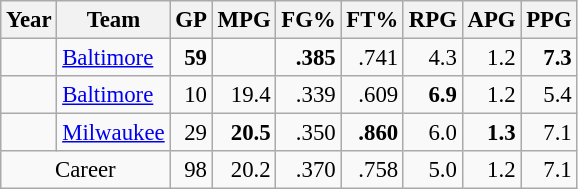<table class="wikitable sortable" style="font-size:95%; text-align:right;">
<tr>
<th>Year</th>
<th>Team</th>
<th>GP</th>
<th>MPG</th>
<th>FG%</th>
<th>FT%</th>
<th>RPG</th>
<th>APG</th>
<th>PPG</th>
</tr>
<tr>
<td style="text-align:left;"></td>
<td style="text-align:left;"><a href='#'>Baltimore</a></td>
<td><strong>59</strong></td>
<td></td>
<td><strong>.385</strong></td>
<td>.741</td>
<td>4.3</td>
<td>1.2</td>
<td><strong>7.3</strong></td>
</tr>
<tr>
<td style="text-align:left;"></td>
<td style="text-align:left;"><a href='#'>Baltimore</a></td>
<td>10</td>
<td>19.4</td>
<td>.339</td>
<td>.609</td>
<td><strong>6.9</strong></td>
<td>1.2</td>
<td>5.4</td>
</tr>
<tr>
<td style="text-align:left;"></td>
<td style="text-align:left;"><a href='#'>Milwaukee</a></td>
<td>29</td>
<td><strong>20.5</strong></td>
<td>.350</td>
<td><strong>.860</strong></td>
<td>6.0</td>
<td><strong>1.3</strong></td>
<td>7.1</td>
</tr>
<tr>
<td colspan="2" style="text-align:center;">Career</td>
<td>98</td>
<td>20.2</td>
<td>.370</td>
<td>.758</td>
<td>5.0</td>
<td>1.2</td>
<td>7.1</td>
</tr>
</table>
